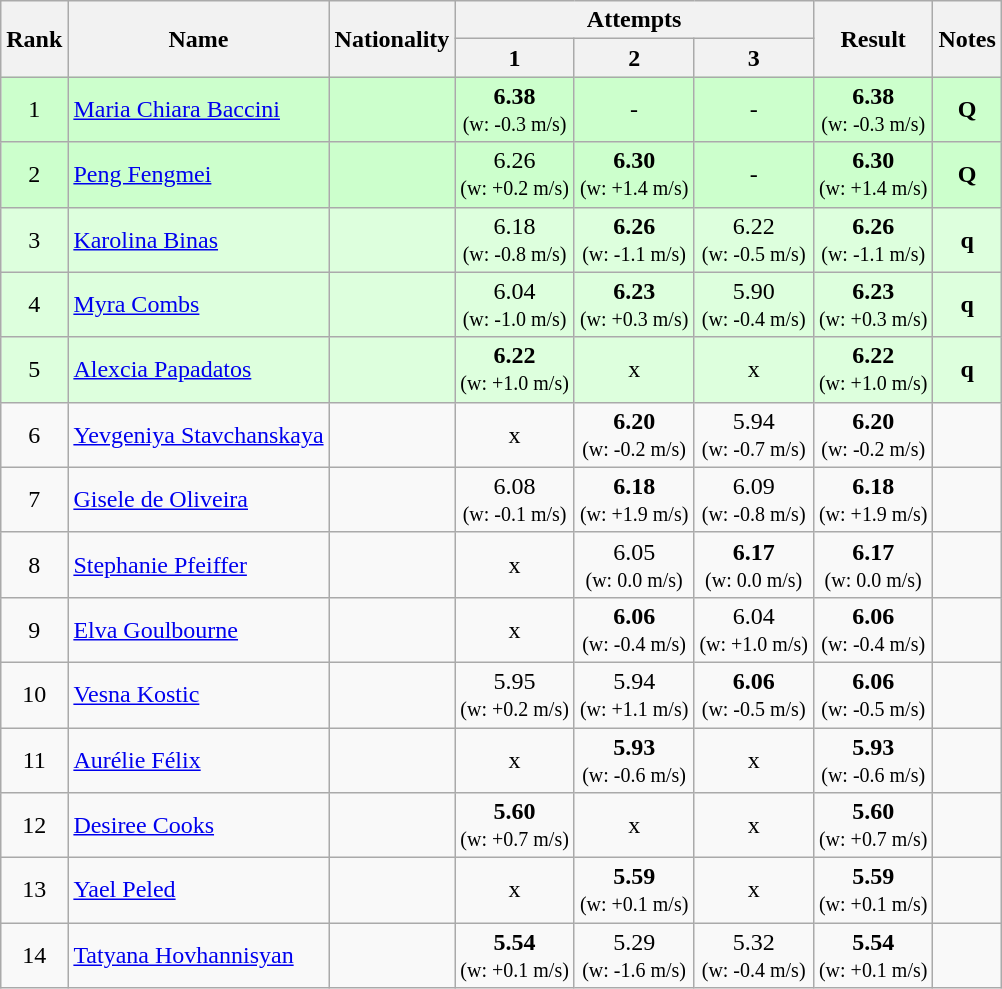<table class="wikitable sortable" style="text-align:center">
<tr>
<th rowspan=2>Rank</th>
<th rowspan=2>Name</th>
<th rowspan=2>Nationality</th>
<th colspan=3>Attempts</th>
<th rowspan=2>Result</th>
<th rowspan=2>Notes</th>
</tr>
<tr>
<th>1</th>
<th>2</th>
<th>3</th>
</tr>
<tr bgcolor=ccffcc>
<td>1</td>
<td align=left><a href='#'>Maria Chiara Baccini</a></td>
<td align=left></td>
<td><strong>6.38</strong><br><small>(w: -0.3 m/s)</small></td>
<td>-</td>
<td>-</td>
<td><strong>6.38</strong> <br><small>(w: -0.3 m/s)</small></td>
<td><strong>Q</strong></td>
</tr>
<tr bgcolor=ccffcc>
<td>2</td>
<td align=left><a href='#'>Peng Fengmei</a></td>
<td align=left></td>
<td>6.26<br><small>(w: +0.2 m/s)</small></td>
<td><strong>6.30</strong><br><small>(w: +1.4 m/s)</small></td>
<td>-</td>
<td><strong>6.30</strong> <br><small>(w: +1.4 m/s)</small></td>
<td><strong>Q</strong></td>
</tr>
<tr bgcolor=ddffdd>
<td>3</td>
<td align=left><a href='#'>Karolina Binas</a></td>
<td align=left></td>
<td>6.18<br><small>(w: -0.8 m/s)</small></td>
<td><strong>6.26</strong><br><small>(w: -1.1 m/s)</small></td>
<td>6.22<br><small>(w: -0.5 m/s)</small></td>
<td><strong>6.26</strong> <br><small>(w: -1.1 m/s)</small></td>
<td><strong>q</strong></td>
</tr>
<tr bgcolor=ddffdd>
<td>4</td>
<td align=left><a href='#'>Myra Combs</a></td>
<td align=left></td>
<td>6.04<br><small>(w: -1.0 m/s)</small></td>
<td><strong>6.23</strong><br><small>(w: +0.3 m/s)</small></td>
<td>5.90<br><small>(w: -0.4 m/s)</small></td>
<td><strong>6.23</strong> <br><small>(w: +0.3 m/s)</small></td>
<td><strong>q</strong></td>
</tr>
<tr bgcolor=ddffdd>
<td>5</td>
<td align=left><a href='#'>Alexcia Papadatos</a></td>
<td align=left></td>
<td><strong>6.22</strong><br><small>(w: +1.0 m/s)</small></td>
<td>x</td>
<td>x</td>
<td><strong>6.22</strong> <br><small>(w: +1.0 m/s)</small></td>
<td><strong>q</strong></td>
</tr>
<tr>
<td>6</td>
<td align=left><a href='#'>Yevgeniya Stavchanskaya</a></td>
<td align=left></td>
<td>x</td>
<td><strong>6.20</strong><br><small>(w: -0.2 m/s)</small></td>
<td>5.94<br><small>(w: -0.7 m/s)</small></td>
<td><strong>6.20</strong> <br><small>(w: -0.2 m/s)</small></td>
<td></td>
</tr>
<tr>
<td>7</td>
<td align=left><a href='#'>Gisele de Oliveira</a></td>
<td align=left></td>
<td>6.08<br><small>(w: -0.1 m/s)</small></td>
<td><strong>6.18</strong><br><small>(w: +1.9 m/s)</small></td>
<td>6.09<br><small>(w: -0.8 m/s)</small></td>
<td><strong>6.18</strong> <br><small>(w: +1.9 m/s)</small></td>
<td></td>
</tr>
<tr>
<td>8</td>
<td align=left><a href='#'>Stephanie Pfeiffer</a></td>
<td align=left></td>
<td>x</td>
<td>6.05<br><small>(w: 0.0 m/s)</small></td>
<td><strong>6.17</strong><br><small>(w: 0.0 m/s)</small></td>
<td><strong>6.17</strong> <br><small>(w: 0.0 m/s)</small></td>
<td></td>
</tr>
<tr>
<td>9</td>
<td align=left><a href='#'>Elva Goulbourne</a></td>
<td align=left></td>
<td>x</td>
<td><strong>6.06</strong><br><small>(w: -0.4 m/s)</small></td>
<td>6.04<br><small>(w: +1.0 m/s)</small></td>
<td><strong>6.06</strong> <br><small>(w: -0.4 m/s)</small></td>
<td></td>
</tr>
<tr>
<td>10</td>
<td align=left><a href='#'>Vesna Kostic</a></td>
<td align=left></td>
<td>5.95<br><small>(w: +0.2 m/s)</small></td>
<td>5.94<br><small>(w: +1.1 m/s)</small></td>
<td><strong>6.06</strong><br><small>(w: -0.5 m/s)</small></td>
<td><strong>6.06</strong> <br><small>(w: -0.5 m/s)</small></td>
<td></td>
</tr>
<tr>
<td>11</td>
<td align=left><a href='#'>Aurélie Félix</a></td>
<td align=left></td>
<td>x</td>
<td><strong>5.93</strong><br><small>(w: -0.6 m/s)</small></td>
<td>x</td>
<td><strong>5.93</strong> <br><small>(w: -0.6 m/s)</small></td>
<td></td>
</tr>
<tr>
<td>12</td>
<td align=left><a href='#'>Desiree Cooks</a></td>
<td align=left></td>
<td><strong>5.60</strong><br><small>(w: +0.7 m/s)</small></td>
<td>x</td>
<td>x</td>
<td><strong>5.60</strong> <br><small>(w: +0.7 m/s)</small></td>
<td></td>
</tr>
<tr>
<td>13</td>
<td align=left><a href='#'>Yael Peled</a></td>
<td align=left></td>
<td>x</td>
<td><strong>5.59</strong><br><small>(w: +0.1 m/s)</small></td>
<td>x</td>
<td><strong>5.59</strong> <br><small>(w: +0.1 m/s)</small></td>
<td></td>
</tr>
<tr>
<td>14</td>
<td align=left><a href='#'>Tatyana Hovhannisyan</a></td>
<td align=left></td>
<td><strong>5.54</strong><br><small>(w: +0.1 m/s)</small></td>
<td>5.29<br><small>(w: -1.6 m/s)</small></td>
<td>5.32<br><small>(w: -0.4 m/s)</small></td>
<td><strong>5.54</strong> <br><small>(w: +0.1 m/s)</small></td>
<td></td>
</tr>
</table>
